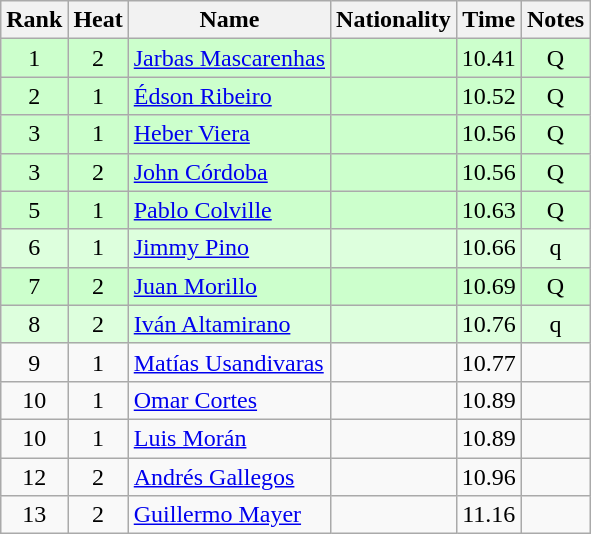<table class="wikitable sortable" style="text-align:center">
<tr>
<th>Rank</th>
<th>Heat</th>
<th>Name</th>
<th>Nationality</th>
<th>Time</th>
<th>Notes</th>
</tr>
<tr bgcolor=ccffcc>
<td>1</td>
<td>2</td>
<td align=left><a href='#'>Jarbas Mascarenhas</a></td>
<td align=left></td>
<td>10.41</td>
<td>Q</td>
</tr>
<tr bgcolor=ccffcc>
<td>2</td>
<td>1</td>
<td align=left><a href='#'>Édson Ribeiro</a></td>
<td align=left></td>
<td>10.52</td>
<td>Q</td>
</tr>
<tr bgcolor=ccffcc>
<td>3</td>
<td>1</td>
<td align=left><a href='#'>Heber Viera</a></td>
<td align=left></td>
<td>10.56</td>
<td>Q</td>
</tr>
<tr bgcolor=ccffcc>
<td>3</td>
<td>2</td>
<td align=left><a href='#'>John Córdoba</a></td>
<td align=left></td>
<td>10.56</td>
<td>Q</td>
</tr>
<tr bgcolor=ccffcc>
<td>5</td>
<td>1</td>
<td align=left><a href='#'>Pablo Colville</a></td>
<td align=left></td>
<td>10.63</td>
<td>Q</td>
</tr>
<tr bgcolor=ddffdd>
<td>6</td>
<td>1</td>
<td align=left><a href='#'>Jimmy Pino</a></td>
<td align=left></td>
<td>10.66</td>
<td>q</td>
</tr>
<tr bgcolor=ccffcc>
<td>7</td>
<td>2</td>
<td align=left><a href='#'>Juan Morillo</a></td>
<td align=left></td>
<td>10.69</td>
<td>Q</td>
</tr>
<tr bgcolor=ddffdd>
<td>8</td>
<td>2</td>
<td align=left><a href='#'>Iván Altamirano</a></td>
<td align=left></td>
<td>10.76</td>
<td>q</td>
</tr>
<tr>
<td>9</td>
<td>1</td>
<td align=left><a href='#'>Matías Usandivaras</a></td>
<td align=left></td>
<td>10.77</td>
<td></td>
</tr>
<tr>
<td>10</td>
<td>1</td>
<td align=left><a href='#'>Omar Cortes</a></td>
<td align=left></td>
<td>10.89</td>
<td></td>
</tr>
<tr>
<td>10</td>
<td>1</td>
<td align=left><a href='#'>Luis Morán</a></td>
<td align=left></td>
<td>10.89</td>
<td></td>
</tr>
<tr>
<td>12</td>
<td>2</td>
<td align=left><a href='#'>Andrés Gallegos</a></td>
<td align=left></td>
<td>10.96</td>
<td></td>
</tr>
<tr>
<td>13</td>
<td>2</td>
<td align=left><a href='#'>Guillermo Mayer</a></td>
<td align=left></td>
<td>11.16</td>
<td></td>
</tr>
</table>
